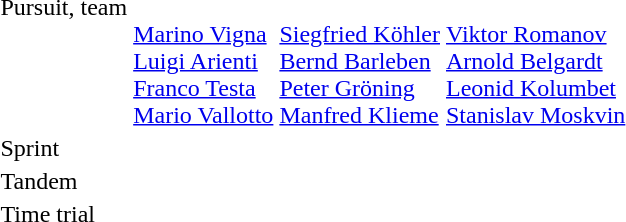<table>
<tr valign="top">
<td>Pursuit, team<br></td>
<td><br><a href='#'>Marino Vigna</a><br><a href='#'>Luigi Arienti</a><br><a href='#'>Franco Testa</a><br><a href='#'>Mario Vallotto</a></td>
<td><br><a href='#'>Siegfried Köhler</a><br><a href='#'>Bernd Barleben</a><br><a href='#'>Peter Gröning</a><br><a href='#'>Manfred Klieme</a></td>
<td><br><a href='#'>Viktor Romanov</a><br><a href='#'>Arnold Belgardt</a><br><a href='#'>Leonid Kolumbet</a><br><a href='#'>Stanislav Moskvin</a></td>
</tr>
<tr>
<td>Sprint<br></td>
<td></td>
<td></td>
<td></td>
</tr>
<tr valign="top">
<td>Tandem<br></td>
<td></td>
<td></td>
<td></td>
</tr>
<tr>
<td>Time trial<br></td>
<td></td>
<td></td>
<td></td>
</tr>
</table>
